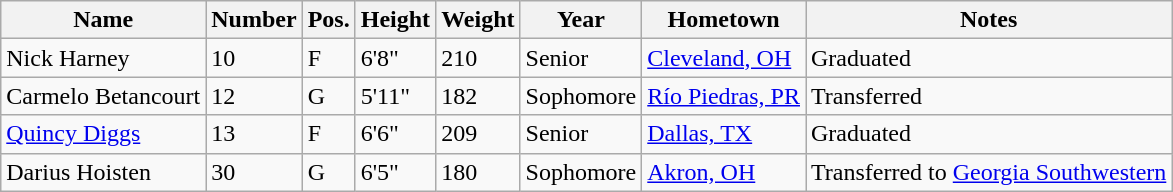<table class="wikitable sortable" border="1">
<tr>
<th>Name</th>
<th>Number</th>
<th>Pos.</th>
<th>Height</th>
<th>Weight</th>
<th>Year</th>
<th>Hometown</th>
<th class="unsortable">Notes</th>
</tr>
<tr>
<td>Nick Harney</td>
<td>10</td>
<td>F</td>
<td>6'8"</td>
<td>210</td>
<td>Senior</td>
<td><a href='#'>Cleveland, OH</a></td>
<td>Graduated</td>
</tr>
<tr>
<td>Carmelo Betancourt</td>
<td>12</td>
<td>G</td>
<td>5'11"</td>
<td>182</td>
<td>Sophomore</td>
<td><a href='#'>Río Piedras, PR</a></td>
<td>Transferred</td>
</tr>
<tr>
<td><a href='#'>Quincy Diggs</a></td>
<td>13</td>
<td>F</td>
<td>6'6"</td>
<td>209</td>
<td>Senior</td>
<td><a href='#'>Dallas, TX</a></td>
<td>Graduated</td>
</tr>
<tr>
<td>Darius Hoisten</td>
<td>30</td>
<td>G</td>
<td>6'5"</td>
<td>180</td>
<td>Sophomore</td>
<td><a href='#'>Akron, OH</a></td>
<td>Transferred to <a href='#'>Georgia Southwestern</a></td>
</tr>
</table>
